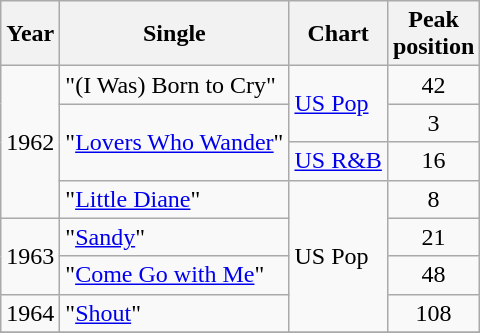<table class="wikitable">
<tr>
<th>Year</th>
<th>Single</th>
<th>Chart</th>
<th>Peak<br>position</th>
</tr>
<tr>
<td rowspan="4">1962</td>
<td rowspan="1">"(I Was) Born to Cry"</td>
<td rowspan="2"><a href='#'>US Pop</a></td>
<td align="center">42</td>
</tr>
<tr>
<td rowspan="2">"<a href='#'>Lovers Who Wander</a>"</td>
<td align="center">3</td>
</tr>
<tr>
<td rowspan="1"><a href='#'>US R&B</a></td>
<td align="center">16</td>
</tr>
<tr>
<td rowspan="1">"<a href='#'>Little Diane</a>"</td>
<td rowspan="4">US Pop</td>
<td align="center">8</td>
</tr>
<tr>
<td rowspan="2">1963</td>
<td rowspan="1">"<a href='#'>Sandy</a>"</td>
<td align="center">21</td>
</tr>
<tr>
<td rowspan="1">"<a href='#'>Come Go with Me</a>"</td>
<td align="center">48</td>
</tr>
<tr>
<td rowspan="1">1964</td>
<td rowspan="1">"<a href='#'>Shout</a>"</td>
<td align="center">108</td>
</tr>
<tr>
</tr>
</table>
